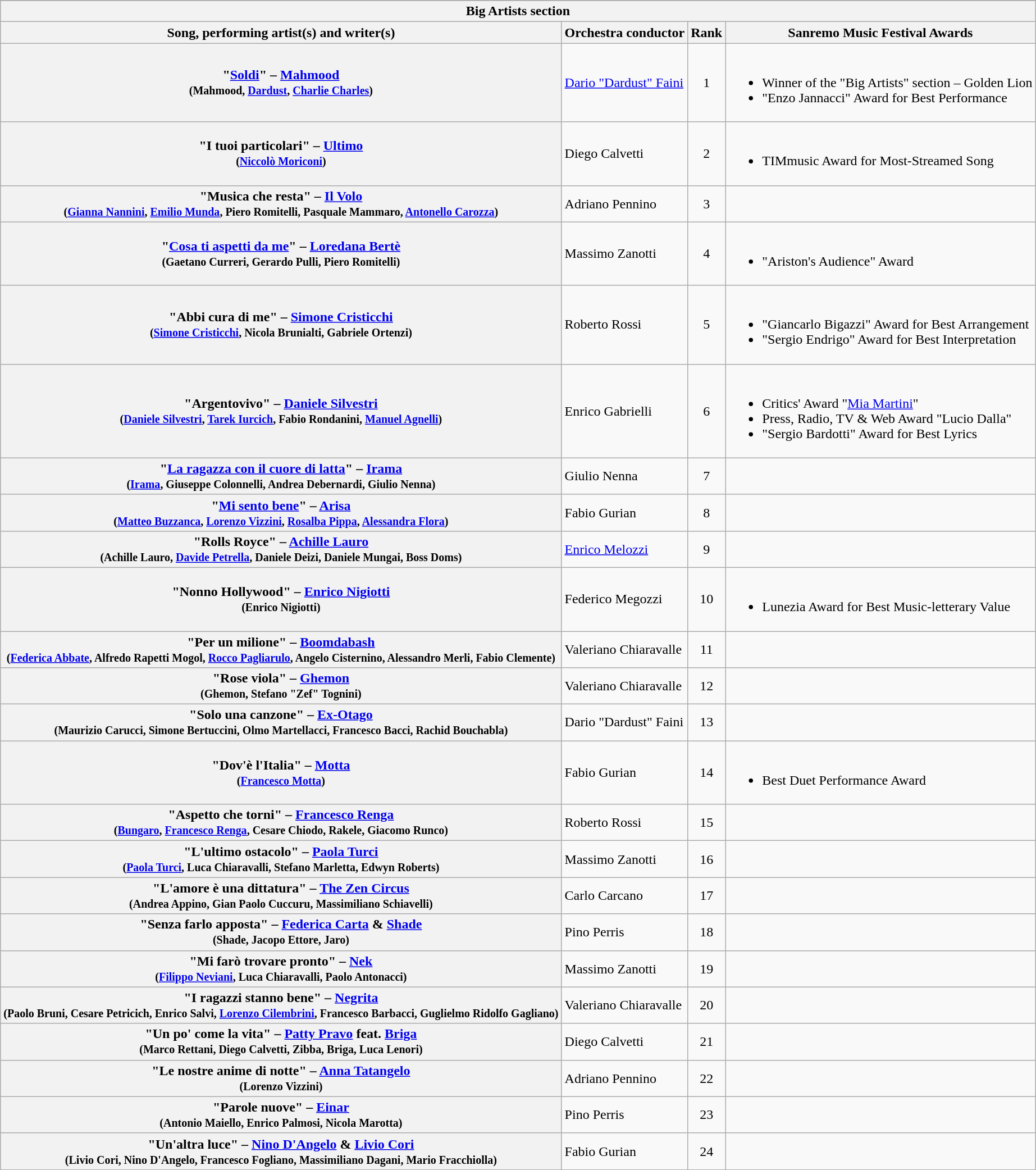<table class="plainrowheaders wikitable">
<tr>
</tr>
<tr>
<th colspan="4">Big Artists section</th>
</tr>
<tr>
<th>Song, performing artist(s) and writer(s)</th>
<th>Orchestra conductor</th>
<th>Rank</th>
<th>Sanremo Music Festival Awards</th>
</tr>
<tr>
<th scope="row">"<a href='#'>Soldi</a>" – <a href='#'>Mahmood</a><br><small>(Mahmood, <a href='#'>Dardust</a>, <a href='#'>Charlie Charles</a>)</small></th>
<td><a href='#'>Dario "Dardust" Faini</a></td>
<td style="text-align:center;">1</td>
<td><br><ul><li>Winner of the "Big Artists" section – Golden Lion</li><li>"Enzo Jannacci" Award for Best Performance</li></ul></td>
</tr>
<tr>
<th scope="row">"I tuoi particolari" – <a href='#'>Ultimo</a><br><small>(<a href='#'>Niccolò Moriconi</a>)</small></th>
<td>Diego Calvetti</td>
<td style="text-align:center;">2</td>
<td><br><ul><li>TIMmusic Award for Most-Streamed Song</li></ul></td>
</tr>
<tr>
<th scope="row">"Musica che resta" – <a href='#'>Il Volo</a><br><small>(<a href='#'>Gianna Nannini</a>, <a href='#'>Emilio Munda</a>, Piero Romitelli, Pasquale Mammaro, <a href='#'>Antonello Carozza</a>)</small></th>
<td>Adriano Pennino</td>
<td style="text-align:center;">3</td>
<td></td>
</tr>
<tr>
<th scope="row">"<a href='#'>Cosa ti aspetti da me</a>" – <a href='#'>Loredana Bertè</a><br><small>(Gaetano Curreri, Gerardo Pulli, Piero Romitelli)</small></th>
<td>Massimo Zanotti</td>
<td style="text-align:center;">4</td>
<td><br><ul><li>"Ariston's Audience" Award</li></ul></td>
</tr>
<tr>
<th scope="row">"Abbi cura di me" – <a href='#'>Simone Cristicchi</a><br><small>(<a href='#'>Simone Cristicchi</a>, Nicola Brunialti, Gabriele Ortenzi)</small></th>
<td>Roberto Rossi</td>
<td style="text-align:center;">5</td>
<td><br><ul><li>"Giancarlo Bigazzi" Award for Best Arrangement</li><li>"Sergio Endrigo" Award for Best Interpretation</li></ul></td>
</tr>
<tr>
<th scope="row">"Argentovivo" – <a href='#'>Daniele Silvestri</a><br><small>(<a href='#'>Daniele Silvestri</a>, <a href='#'>Tarek Iurcich</a>, Fabio Rondanini, <a href='#'>Manuel Agnelli</a>)</small></th>
<td>Enrico Gabrielli</td>
<td style="text-align:center;">6</td>
<td><br><ul><li>Critics' Award "<a href='#'>Mia Martini</a>"</li><li>Press, Radio, TV & Web Award "Lucio Dalla"</li><li>"Sergio Bardotti" Award for Best Lyrics</li></ul></td>
</tr>
<tr>
<th scope="row">"<a href='#'>La ragazza con il cuore di latta</a>" – <a href='#'>Irama</a><br><small>(<a href='#'>Irama</a>, Giuseppe Colonnelli, Andrea Debernardi, Giulio Nenna)</small></th>
<td>Giulio Nenna</td>
<td style="text-align:center;">7</td>
<td></td>
</tr>
<tr>
<th scope="row">"<a href='#'>Mi sento bene</a>" – <a href='#'>Arisa</a><br><small>(<a href='#'>Matteo Buzzanca</a>, <a href='#'>Lorenzo Vizzini</a>, <a href='#'>Rosalba Pippa</a>, <a href='#'>Alessandra Flora</a>)</small></th>
<td>Fabio Gurian</td>
<td style="text-align:center;">8</td>
<td></td>
</tr>
<tr>
<th scope="row">"Rolls Royce" – <a href='#'>Achille Lauro</a> <br><small>(Achille Lauro, <a href='#'>Davide Petrella</a>, Daniele Deizi, Daniele Mungai, Boss Doms)</small></th>
<td><a href='#'>Enrico Melozzi</a></td>
<td style="text-align:center;">9</td>
<td></td>
</tr>
<tr>
<th scope="row">"Nonno Hollywood" – <a href='#'>Enrico Nigiotti</a><br><small>(Enrico Nigiotti)</small></th>
<td>Federico Megozzi</td>
<td style="text-align:center;">10</td>
<td><br><ul><li>Lunezia Award for Best Music-letterary Value</li></ul></td>
</tr>
<tr>
<th scope="row">"Per un milione" – <a href='#'>Boomdabash</a><br><small>(<a href='#'>Federica Abbate</a>, Alfredo Rapetti Mogol, <a href='#'>Rocco Pagliarulo</a>, Angelo Cisternino, Alessandro Merli, Fabio Clemente)</small></th>
<td>Valeriano Chiaravalle</td>
<td style="text-align:center;">11</td>
<td></td>
</tr>
<tr>
<th scope="row">"Rose viola" – <a href='#'>Ghemon</a><br><small>(Ghemon, Stefano "Zef" Tognini)</small></th>
<td>Valeriano Chiaravalle</td>
<td style="text-align:center;">12</td>
<td></td>
</tr>
<tr>
<th scope="row">"Solo una canzone" – <a href='#'>Ex-Otago</a><br><small>(Maurizio Carucci, Simone Bertuccini, Olmo Martellacci, Francesco Bacci, Rachid Bouchabla)</small></th>
<td>Dario "Dardust" Faini</td>
<td style="text-align:center;">13</td>
<td></td>
</tr>
<tr>
<th scope="row">"Dov'è l'Italia" – <a href='#'>Motta</a><br><small>(<a href='#'>Francesco Motta</a>)</small></th>
<td>Fabio Gurian</td>
<td style="text-align:center;">14</td>
<td><br><ul><li>Best Duet Performance Award</li></ul></td>
</tr>
<tr>
<th scope="row">"Aspetto che torni" – <a href='#'>Francesco Renga</a><br><small>(<a href='#'>Bungaro</a>, <a href='#'>Francesco Renga</a>, Cesare Chiodo, Rakele, Giacomo Runco)</small></th>
<td>Roberto Rossi</td>
<td style="text-align:center;">15</td>
<td></td>
</tr>
<tr>
<th scope="row">"L'ultimo ostacolo" – <a href='#'>Paola Turci</a><br><small>(<a href='#'>Paola Turci</a>, Luca Chiaravalli, Stefano Marletta, Edwyn Roberts)</small></th>
<td>Massimo Zanotti</td>
<td style="text-align:center;">16</td>
<td></td>
</tr>
<tr>
<th scope="row">"L'amore è una dittatura" – <a href='#'>The Zen Circus</a><br><small>(Andrea Appino, Gian Paolo Cuccuru, Massimiliano Schiavelli)</small></th>
<td>Carlo Carcano</td>
<td style="text-align:center;">17</td>
<td></td>
</tr>
<tr>
<th scope="row">"Senza farlo apposta" – <a href='#'>Federica Carta</a> & <a href='#'>Shade</a><br><small>(Shade, Jacopo Ettore, Jaro)</small></th>
<td>Pino Perris</td>
<td style="text-align:center;">18</td>
<td></td>
</tr>
<tr>
<th scope="row">"Mi farò trovare pronto" – <a href='#'>Nek</a><br><small>(<a href='#'>Filippo Neviani</a>, Luca Chiaravalli, Paolo Antonacci)</small></th>
<td>Massimo Zanotti</td>
<td style="text-align:center;">19</td>
<td></td>
</tr>
<tr>
<th scope="row">"I ragazzi stanno bene" – <a href='#'>Negrita</a><br><small>(Paolo Bruni, Cesare Petricich, Enrico Salvi, <a href='#'>Lorenzo Cilembrini</a>, Francesco Barbacci, Guglielmo Ridolfo Gagliano)</small></th>
<td>Valeriano Chiaravalle</td>
<td style="text-align:center;">20</td>
<td></td>
</tr>
<tr>
<th scope="row">"Un po' come la vita" – <a href='#'>Patty Pravo</a> feat. <a href='#'>Briga</a><br><small>(Marco Rettani, Diego Calvetti, Zibba, Briga, Luca Lenori)</small></th>
<td>Diego Calvetti</td>
<td style="text-align:center;">21</td>
<td></td>
</tr>
<tr>
<th scope="row">"Le nostre anime di notte" – <a href='#'>Anna Tatangelo</a><br><small>(Lorenzo Vizzini)</small></th>
<td>Adriano Pennino</td>
<td style="text-align:center;">22</td>
<td></td>
</tr>
<tr>
<th scope="row">"Parole nuove" – <a href='#'>Einar</a><br><small>(Antonio Maiello, Enrico Palmosi, Nicola Marotta)</small></th>
<td>Pino Perris</td>
<td style="text-align:center;">23</td>
<td></td>
</tr>
<tr>
<th scope="row">"Un'altra luce" – <a href='#'>Nino D'Angelo</a> & <a href='#'>Livio Cori</a><br><small>(Livio Cori, Nino D'Angelo, Francesco Fogliano, Massimiliano Dagani, Mario Fracchiolla)</small></th>
<td>Fabio Gurian</td>
<td style="text-align:center;">24</td>
<td></td>
</tr>
<tr>
</tr>
</table>
